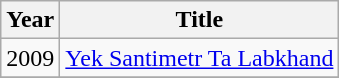<table class="wikitable">
<tr>
<th>Year</th>
<th>Title</th>
</tr>
<tr>
<td>2009</td>
<td><a href='#'>Yek Santimetr Ta Labkhand</a></td>
</tr>
<tr>
</tr>
</table>
